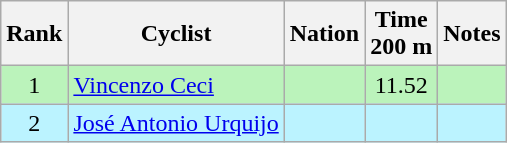<table class="wikitable sortable" style="text-align:center">
<tr>
<th>Rank</th>
<th>Cyclist</th>
<th>Nation</th>
<th>Time<br>200 m</th>
<th>Notes</th>
</tr>
<tr bgcolor=bbf3bb>
<td>1</td>
<td align=left><a href='#'>Vincenzo Ceci</a></td>
<td align=left></td>
<td>11.52</td>
<td></td>
</tr>
<tr bgcolor=bbf3ff>
<td>2</td>
<td align=left><a href='#'>José Antonio Urquijo</a></td>
<td align=left></td>
<td></td>
<td></td>
</tr>
</table>
